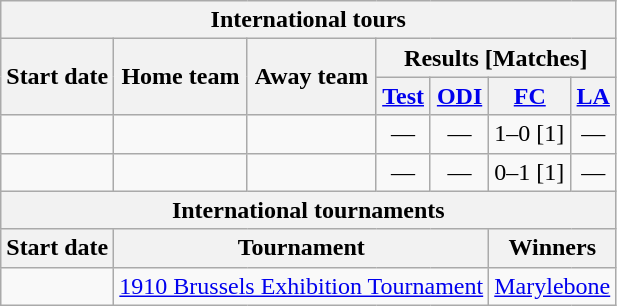<table class="wikitable">
<tr>
<th colspan="7">International tours</th>
</tr>
<tr>
<th rowspan="2">Start date</th>
<th rowspan="2">Home team</th>
<th rowspan="2">Away team</th>
<th colspan="4">Results [Matches]</th>
</tr>
<tr>
<th><a href='#'>Test</a></th>
<th><a href='#'>ODI</a></th>
<th><a href='#'>FC</a></th>
<th><a href='#'>LA</a></th>
</tr>
<tr>
<td><a href='#'></a></td>
<td></td>
<td></td>
<td ; style="text-align:center">—</td>
<td ; style="text-align:center">—</td>
<td>1–0 [1]</td>
<td ; style="text-align:center">—</td>
</tr>
<tr>
<td><a href='#'></a></td>
<td></td>
<td></td>
<td ; style="text-align:center">—</td>
<td ; style="text-align:center">—</td>
<td>0–1 [1]</td>
<td ; style="text-align:center">—</td>
</tr>
<tr>
<th colspan="7">International tournaments</th>
</tr>
<tr>
<th>Start date</th>
<th colspan="4">Tournament</th>
<th colspan="2">Winners</th>
</tr>
<tr>
<td><a href='#'></a></td>
<td colspan="4"> <a href='#'>1910 Brussels Exhibition Tournament</a></td>
<td colspan="2"><a href='#'>Marylebone</a></td>
</tr>
</table>
